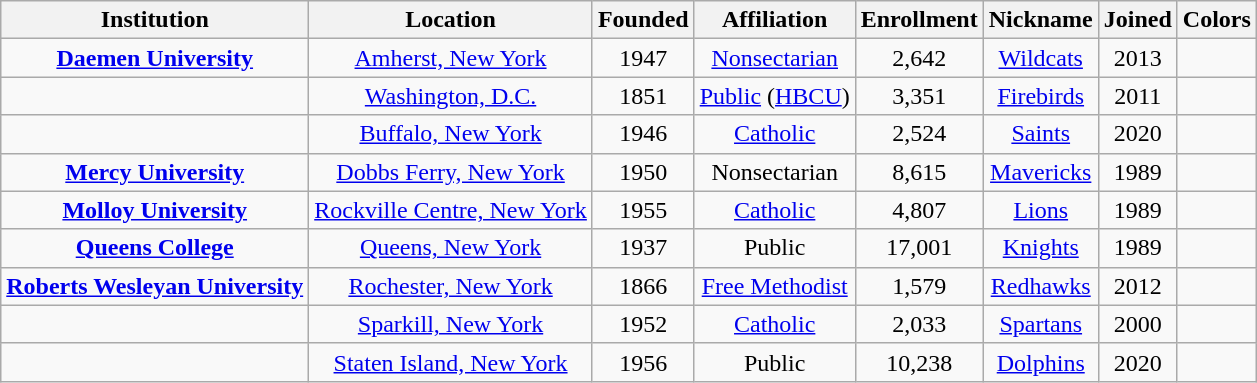<table class="wikitable sortable" style="text-align:center">
<tr>
<th>Institution</th>
<th>Location</th>
<th>Founded</th>
<th>Affiliation</th>
<th>Enrollment</th>
<th>Nickname</th>
<th>Joined</th>
<th class="unsortable">Colors</th>
</tr>
<tr>
<td><strong><a href='#'>Daemen University</a></strong></td>
<td><a href='#'>Amherst, New York</a></td>
<td>1947</td>
<td><a href='#'>Nonsectarian</a></td>
<td>2,642</td>
<td><a href='#'>Wildcats</a></td>
<td>2013</td>
<td> </td>
</tr>
<tr>
<td></td>
<td><a href='#'>Washington, D.C.</a></td>
<td>1851</td>
<td><a href='#'>Public</a> (<a href='#'>HBCU</a>)</td>
<td>3,351</td>
<td><a href='#'>Firebirds</a></td>
<td>2011</td>
<td> </td>
</tr>
<tr>
<td></td>
<td><a href='#'>Buffalo, New York</a></td>
<td>1946</td>
<td><a href='#'>Catholic</a></td>
<td>2,524</td>
<td><a href='#'>Saints</a></td>
<td>2020</td>
<td> </td>
</tr>
<tr>
<td><strong><a href='#'>Mercy University </a></strong></td>
<td><a href='#'>Dobbs Ferry, New York</a></td>
<td>1950</td>
<td>Nonsectarian</td>
<td>8,615</td>
<td><a href='#'>Mavericks</a></td>
<td>1989</td>
<td> </td>
</tr>
<tr>
<td><strong><a href='#'>Molloy University</a></strong></td>
<td><a href='#'>Rockville Centre, New York</a></td>
<td>1955</td>
<td><a href='#'>Catholic</a></td>
<td>4,807</td>
<td><a href='#'>Lions</a></td>
<td>1989</td>
<td> </td>
</tr>
<tr>
<td><strong><a href='#'>Queens College</a></strong></td>
<td><a href='#'>Queens, New York</a></td>
<td>1937</td>
<td>Public</td>
<td>17,001</td>
<td><a href='#'>Knights</a></td>
<td>1989</td>
<td> </td>
</tr>
<tr>
<td><strong><a href='#'>Roberts Wesleyan University</a></strong></td>
<td><a href='#'>Rochester, New York</a></td>
<td>1866</td>
<td><a href='#'>Free Methodist</a></td>
<td>1,579</td>
<td><a href='#'>Redhawks</a></td>
<td>2012</td>
<td> </td>
</tr>
<tr>
<td></td>
<td><a href='#'>Sparkill, New York</a></td>
<td>1952</td>
<td><a href='#'>Catholic</a></td>
<td>2,033</td>
<td><a href='#'>Spartans</a></td>
<td>2000</td>
<td> </td>
</tr>
<tr>
<td></td>
<td><a href='#'>Staten Island, New York</a></td>
<td>1956</td>
<td>Public</td>
<td>10,238</td>
<td><a href='#'>Dolphins</a></td>
<td>2020</td>
<td> </td>
</tr>
</table>
